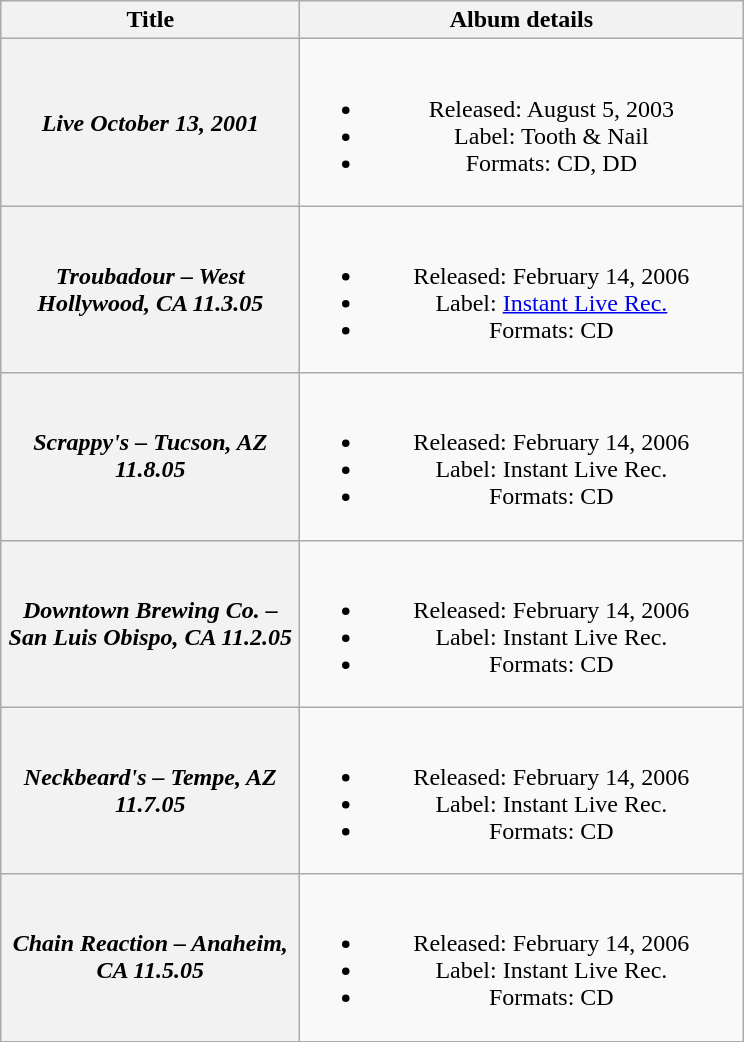<table class="wikitable plainrowheaders" style="text-align:center;">
<tr>
<th scope="col" style="width:12em;">Title</th>
<th scope="col" style="width:18em;">Album details</th>
</tr>
<tr>
<th scope="row"><em>Live October 13, 2001</em></th>
<td><br><ul><li>Released: August 5, 2003 </li><li>Label: Tooth & Nail</li><li>Formats: CD, DD</li></ul></td>
</tr>
<tr>
<th scope="row"><em>Troubadour – West Hollywood, CA 11.3.05</em></th>
<td><br><ul><li>Released: February 14, 2006 </li><li>Label: <a href='#'>Instant Live Rec.</a></li><li>Formats: CD</li></ul></td>
</tr>
<tr>
<th scope="row"><em>Scrappy's – Tucson, AZ 11.8.05</em></th>
<td><br><ul><li>Released: February 14, 2006 </li><li>Label: Instant Live Rec.</li><li>Formats: CD</li></ul></td>
</tr>
<tr>
<th scope="row"><em>Downtown Brewing Co. – San Luis Obispo, CA 11.2.05</em></th>
<td><br><ul><li>Released: February 14, 2006 </li><li>Label: Instant Live Rec.</li><li>Formats: CD</li></ul></td>
</tr>
<tr>
<th scope="row"><em>Neckbeard's – Tempe, AZ 11.7.05</em></th>
<td><br><ul><li>Released: February 14, 2006 </li><li>Label: Instant Live Rec.</li><li>Formats: CD</li></ul></td>
</tr>
<tr>
<th scope="row"><em>Chain Reaction – Anaheim, CA 11.5.05</em></th>
<td><br><ul><li>Released: February 14, 2006 </li><li>Label: Instant Live Rec.</li><li>Formats: CD</li></ul></td>
</tr>
</table>
